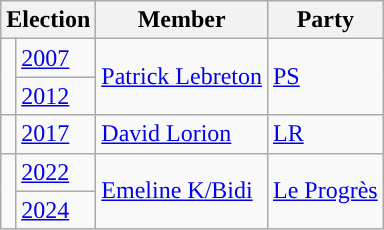<table class="wikitable">
<tr>
<th colspan="2">Election</th>
<th>Member</th>
<th>Party</th>
</tr>
<tr>
<td rowspan="2" style="color:inherit;background-color: "></td>
<td><a href='#'>2007</a></td>
<td rowspan="2"><a href='#'>Patrick Lebreton</a></td>
<td rowspan="2"><a href='#'>PS</a></td>
</tr>
<tr>
<td><a href='#'>2012</a></td>
</tr>
<tr>
<td style="color:inherit;background-color: "></td>
<td><a href='#'>2017</a></td>
<td><a href='#'>David Lorion</a></td>
<td><a href='#'>LR</a></td>
</tr>
<tr>
<td rowspan="2" style="color:inherit;background-color: "></td>
<td><a href='#'>2022</a></td>
<td rowspan="2"><a href='#'>Emeline K/Bidi</a></td>
<td rowspan="2"><a href='#'>Le Progrès</a></td>
</tr>
<tr>
<td><a href='#'>2024</a></td>
</tr>
</table>
